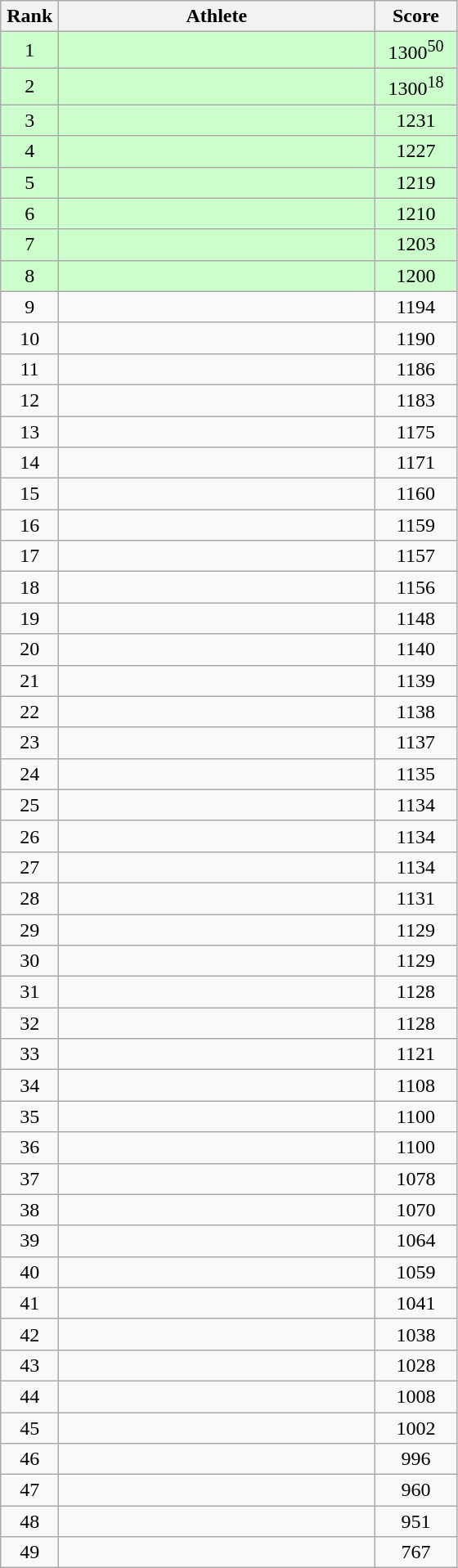<table class=wikitable style="text-align:center">
<tr>
<th width=40>Rank</th>
<th width=250>Athlete</th>
<th width=60>Score</th>
</tr>
<tr bgcolor="ccffcc">
<td>1</td>
<td align=left></td>
<td>1300<sup>50</sup></td>
</tr>
<tr bgcolor="ccffcc">
<td>2</td>
<td align=left></td>
<td>1300<sup>18</sup></td>
</tr>
<tr bgcolor="ccffcc">
<td>3</td>
<td align=left></td>
<td>1231</td>
</tr>
<tr bgcolor="ccffcc">
<td>4</td>
<td align=left></td>
<td>1227</td>
</tr>
<tr bgcolor="ccffcc">
<td>5</td>
<td align=left></td>
<td>1219</td>
</tr>
<tr bgcolor="ccffcc">
<td>6</td>
<td align=left></td>
<td>1210</td>
</tr>
<tr bgcolor="ccffcc">
<td>7</td>
<td align=left></td>
<td>1203</td>
</tr>
<tr bgcolor="ccffcc">
<td>8</td>
<td align=left></td>
<td>1200</td>
</tr>
<tr>
<td>9</td>
<td align=left></td>
<td>1194</td>
</tr>
<tr>
<td>10</td>
<td align=left></td>
<td>1190</td>
</tr>
<tr>
<td>11</td>
<td align=left></td>
<td>1186</td>
</tr>
<tr>
<td>12</td>
<td align=left></td>
<td>1183</td>
</tr>
<tr>
<td>13</td>
<td align=left></td>
<td>1175</td>
</tr>
<tr>
<td>14</td>
<td align=left></td>
<td>1171</td>
</tr>
<tr>
<td>15</td>
<td align=left></td>
<td>1160</td>
</tr>
<tr>
<td>16</td>
<td align=left></td>
<td>1159</td>
</tr>
<tr>
<td>17</td>
<td align=left></td>
<td>1157</td>
</tr>
<tr>
<td>18</td>
<td align=left></td>
<td>1156</td>
</tr>
<tr>
<td>19</td>
<td align=left></td>
<td>1148</td>
</tr>
<tr>
<td>20</td>
<td align=left></td>
<td>1140</td>
</tr>
<tr>
<td>21</td>
<td align=left></td>
<td>1139</td>
</tr>
<tr>
<td>22</td>
<td align=left></td>
<td>1138</td>
</tr>
<tr>
<td>23</td>
<td align=left></td>
<td>1137</td>
</tr>
<tr>
<td>24</td>
<td align=left></td>
<td>1135</td>
</tr>
<tr>
<td>25</td>
<td align=left></td>
<td>1134</td>
</tr>
<tr>
<td>26</td>
<td align=left></td>
<td>1134</td>
</tr>
<tr>
<td>27</td>
<td align=left></td>
<td>1134</td>
</tr>
<tr>
<td>28</td>
<td align=left></td>
<td>1131</td>
</tr>
<tr>
<td>29</td>
<td align=left></td>
<td>1129</td>
</tr>
<tr>
<td>30</td>
<td align=left></td>
<td>1129</td>
</tr>
<tr>
<td>31</td>
<td align=left></td>
<td>1128</td>
</tr>
<tr>
<td>32</td>
<td align=left></td>
<td>1128</td>
</tr>
<tr>
<td>33</td>
<td align=left></td>
<td>1121</td>
</tr>
<tr>
<td>34</td>
<td align=left></td>
<td>1108</td>
</tr>
<tr>
<td>35</td>
<td align=left></td>
<td>1100</td>
</tr>
<tr>
<td>36</td>
<td align=left></td>
<td>1100</td>
</tr>
<tr>
<td>37</td>
<td align=left></td>
<td>1078</td>
</tr>
<tr>
<td>38</td>
<td align=left></td>
<td>1070</td>
</tr>
<tr>
<td>39</td>
<td align=left></td>
<td>1064</td>
</tr>
<tr>
<td>40</td>
<td align=left></td>
<td>1059</td>
</tr>
<tr>
<td>41</td>
<td align=left></td>
<td>1041</td>
</tr>
<tr>
<td>42</td>
<td align=left></td>
<td>1038</td>
</tr>
<tr>
<td>43</td>
<td align=left></td>
<td>1028</td>
</tr>
<tr>
<td>44</td>
<td align=left></td>
<td>1008</td>
</tr>
<tr>
<td>45</td>
<td align=left></td>
<td>1002</td>
</tr>
<tr>
<td>46</td>
<td align=left></td>
<td>996</td>
</tr>
<tr>
<td>47</td>
<td align=left></td>
<td>960</td>
</tr>
<tr>
<td>48</td>
<td align=left></td>
<td>951</td>
</tr>
<tr>
<td>49</td>
<td align=left></td>
<td>767</td>
</tr>
</table>
